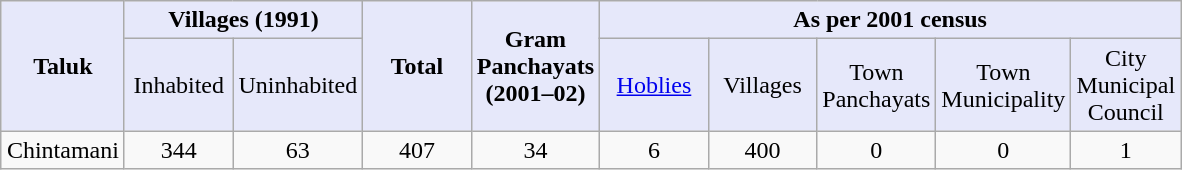<table class="wikitable" style="margin: 1em auto 1em auto;">
<tr>
<th rowspan="2" align="center" width="65" style="background: #E6E8FA;">Taluk</th>
<th colspan="2" align="center" width="120" style="background: #E6E8FA;">Villages (1991)</th>
<th rowspan="2" align="center" width="65" style="background: #E6E8FA;">Total</th>
<th rowspan="2" align="center" width="65" style="background: #E6E8FA;" wrap>Gram Panchayats (2001–02)</th>
<th colspan="5" align="center" width="65" style="background: #E6E8FA;">As per 2001 census</th>
</tr>
<tr>
<td align="center" width="65" style="background: #E6E8FA;">Inhabited</td>
<td align="center" width="65" style="background: #E6E8FA;">Uninhabited</td>
<td align="center" width="65" style="background: #E6E8FA;"><a href='#'>Hoblies</a></td>
<td align="center" width="65" style="background: #E6E8FA;">Villages</td>
<td align="center" width="65" style="background: #E6E8FA;">Town Panchayats</td>
<td align="center" width="65" style="background: #E6E8FA;">Town Municipality</td>
<td align="center" width="65" style="background: #E6E8FA;">City Municipal Council</td>
</tr>
<tr>
<td align="center">Chintamani</td>
<td align="center">344</td>
<td align="center">63</td>
<td align="center">407</td>
<td align="center">34</td>
<td align="center">6</td>
<td align="center">400</td>
<td align="center">0</td>
<td align="center">0</td>
<td align="center">1</td>
</tr>
</table>
